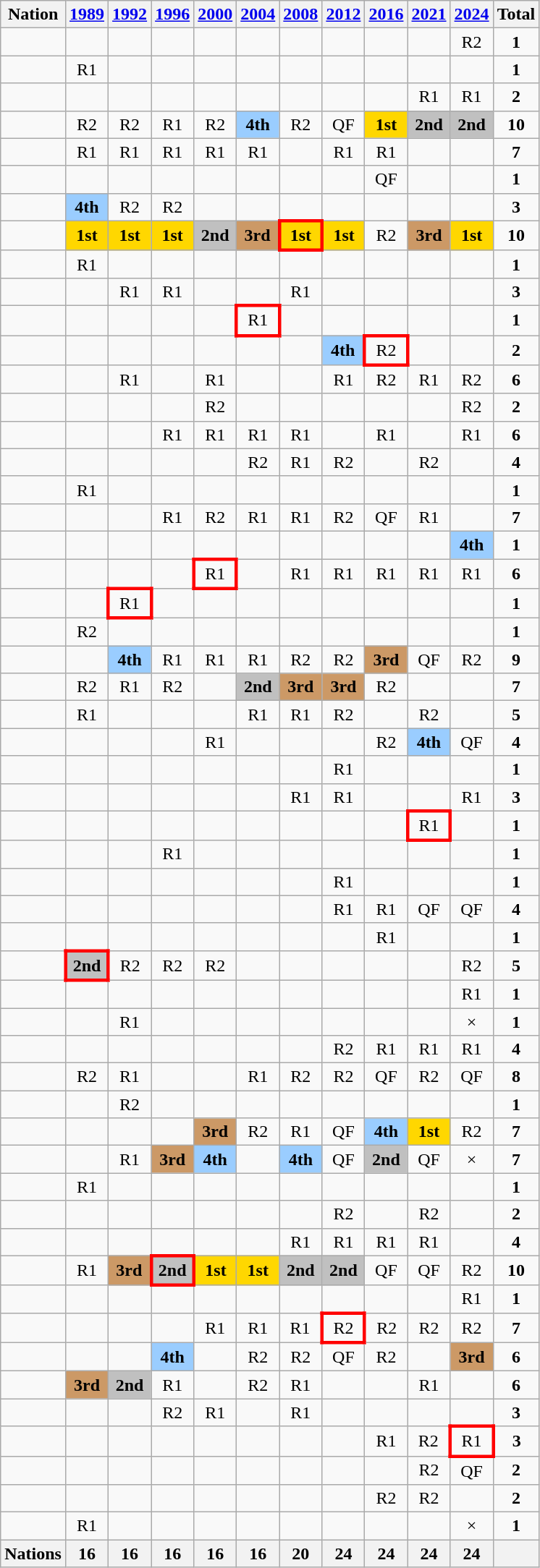<table class="wikitable" style="text-align:center">
<tr>
<th>Nation</th>
<th><a href='#'>1989</a><br></th>
<th><a href='#'>1992</a><br></th>
<th><a href='#'>1996</a><br></th>
<th><a href='#'>2000</a><br></th>
<th><a href='#'>2004</a><br></th>
<th><a href='#'>2008</a><br></th>
<th><a href='#'>2012</a><br></th>
<th><a href='#'>2016</a><br></th>
<th><a href='#'>2021</a><br></th>
<th><a href='#'>2024</a><br></th>
<th>Total</th>
</tr>
<tr>
<td align=left></td>
<td></td>
<td></td>
<td></td>
<td></td>
<td></td>
<td></td>
<td></td>
<td></td>
<td></td>
<td>R2</td>
<td><strong>1</strong></td>
</tr>
<tr>
<td align=left></td>
<td>R1</td>
<td></td>
<td></td>
<td></td>
<td></td>
<td></td>
<td></td>
<td></td>
<td></td>
<td></td>
<td><strong>1</strong></td>
</tr>
<tr>
<td align=left></td>
<td></td>
<td></td>
<td></td>
<td></td>
<td></td>
<td></td>
<td></td>
<td></td>
<td>R1</td>
<td>R1</td>
<td><strong>2</strong></td>
</tr>
<tr>
<td align=left></td>
<td>R2</td>
<td>R2</td>
<td>R1</td>
<td>R2</td>
<td bgcolor=9acdff><strong>4th</strong></td>
<td>R2</td>
<td>QF</td>
<td bgcolor=gold><strong>1st</strong></td>
<td bgcolor=silver><strong>2nd</strong></td>
<td bgcolor=silver><strong>2nd</strong></td>
<td><strong>10</strong></td>
</tr>
<tr>
<td align=left></td>
<td>R1</td>
<td>R1</td>
<td>R1</td>
<td>R1</td>
<td>R1</td>
<td></td>
<td>R1</td>
<td>R1</td>
<td></td>
<td></td>
<td><strong>7</strong></td>
</tr>
<tr>
<td align=left></td>
<td></td>
<td></td>
<td></td>
<td></td>
<td></td>
<td></td>
<td></td>
<td>QF</td>
<td></td>
<td></td>
<td><strong>1</strong></td>
</tr>
<tr>
<td align=left></td>
<td bgcolor=9acdff><strong>4th</strong></td>
<td>R2</td>
<td>R2</td>
<td></td>
<td></td>
<td></td>
<td></td>
<td></td>
<td></td>
<td></td>
<td><strong>3</strong></td>
</tr>
<tr>
<td align="left"></td>
<td bgcolor="gold"><strong>1st</strong></td>
<td bgcolor="gold"><strong>1st</strong></td>
<td bgcolor="gold"><strong>1st</strong></td>
<td bgcolor="silver"><strong>2nd</strong></td>
<td bgcolor="cc9966"><strong>3rd</strong></td>
<td bgcolor="gold" style="border:3px solid red"><strong>1st</strong></td>
<td bgcolor="gold"><strong>1st</strong></td>
<td>R2</td>
<td bgcolor="cc9966"><strong>3rd</strong></td>
<td bgcolor="gold"><strong>1st</strong></td>
<td><strong>10</strong></td>
</tr>
<tr>
<td align=left></td>
<td>R1</td>
<td></td>
<td></td>
<td></td>
<td></td>
<td></td>
<td></td>
<td></td>
<td></td>
<td></td>
<td><strong>1</strong></td>
</tr>
<tr>
<td align=left></td>
<td></td>
<td>R1</td>
<td>R1</td>
<td></td>
<td></td>
<td>R1</td>
<td></td>
<td></td>
<td></td>
<td></td>
<td><strong>3</strong></td>
</tr>
<tr>
<td align=left></td>
<td></td>
<td></td>
<td></td>
<td></td>
<td style="border:3px solid red">R1</td>
<td></td>
<td></td>
<td></td>
<td></td>
<td></td>
<td><strong>1</strong></td>
</tr>
<tr>
<td align=left></td>
<td></td>
<td></td>
<td></td>
<td></td>
<td></td>
<td></td>
<td bgcolor=9acdff><strong>4th</strong></td>
<td style="border:3px solid red">R2</td>
<td></td>
<td></td>
<td><strong>2</strong></td>
</tr>
<tr>
<td align=left></td>
<td></td>
<td>R1</td>
<td></td>
<td>R1</td>
<td></td>
<td></td>
<td>R1</td>
<td>R2</td>
<td>R1</td>
<td>R2</td>
<td><strong>6</strong></td>
</tr>
<tr>
<td align=left></td>
<td></td>
<td></td>
<td></td>
<td>R2</td>
<td></td>
<td></td>
<td></td>
<td></td>
<td></td>
<td>R2</td>
<td><strong>2</strong></td>
</tr>
<tr>
<td align=left></td>
<td></td>
<td></td>
<td>R1</td>
<td>R1</td>
<td>R1</td>
<td>R1</td>
<td></td>
<td>R1</td>
<td></td>
<td>R1</td>
<td><strong>6</strong></td>
</tr>
<tr>
<td align=left></td>
<td></td>
<td></td>
<td></td>
<td></td>
<td>R2</td>
<td>R1</td>
<td>R2</td>
<td></td>
<td>R2</td>
<td></td>
<td><strong>4</strong></td>
</tr>
<tr>
<td align=left></td>
<td>R1</td>
<td></td>
<td></td>
<td></td>
<td></td>
<td></td>
<td></td>
<td></td>
<td></td>
<td></td>
<td><strong>1</strong></td>
</tr>
<tr>
<td align=left></td>
<td></td>
<td></td>
<td>R1</td>
<td>R2</td>
<td>R1</td>
<td>R1</td>
<td>R2</td>
<td>QF</td>
<td>R1</td>
<td></td>
<td><strong>7</strong></td>
</tr>
<tr>
<td align=left></td>
<td></td>
<td></td>
<td></td>
<td></td>
<td></td>
<td></td>
<td></td>
<td></td>
<td></td>
<td bgcolor=9acdff><strong>4th</strong></td>
<td><strong>1</strong></td>
</tr>
<tr>
<td align=left></td>
<td></td>
<td></td>
<td></td>
<td style="border:3px solid red">R1</td>
<td></td>
<td>R1</td>
<td>R1</td>
<td>R1</td>
<td>R1</td>
<td>R1</td>
<td><strong>6</strong></td>
</tr>
<tr>
<td align=left></td>
<td></td>
<td style="border:3px solid red">R1</td>
<td></td>
<td></td>
<td></td>
<td></td>
<td></td>
<td></td>
<td></td>
<td></td>
<td><strong>1</strong></td>
</tr>
<tr>
<td align=left></td>
<td>R2</td>
<td></td>
<td></td>
<td></td>
<td></td>
<td></td>
<td></td>
<td></td>
<td></td>
<td></td>
<td><strong>1</strong></td>
</tr>
<tr>
<td align=left></td>
<td></td>
<td bgcolor=9acdff><strong>4th</strong></td>
<td>R1</td>
<td>R1</td>
<td>R1</td>
<td>R2</td>
<td>R2</td>
<td bgcolor=cc9966><strong>3rd</strong></td>
<td>QF</td>
<td>R2</td>
<td><strong>9</strong></td>
</tr>
<tr>
<td align=left></td>
<td>R2</td>
<td>R1</td>
<td>R2</td>
<td></td>
<td bgcolor=silver><strong>2nd</strong></td>
<td bgcolor=cc9966><strong>3rd</strong></td>
<td bgcolor=cc9966><strong>3rd</strong></td>
<td>R2</td>
<td></td>
<td></td>
<td><strong>7</strong></td>
</tr>
<tr>
<td align=left></td>
<td>R1</td>
<td></td>
<td></td>
<td></td>
<td>R1</td>
<td>R1</td>
<td>R2</td>
<td></td>
<td>R2</td>
<td></td>
<td><strong>5</strong></td>
</tr>
<tr>
<td align=left></td>
<td></td>
<td></td>
<td></td>
<td>R1</td>
<td></td>
<td></td>
<td></td>
<td>R2</td>
<td bgcolor=9acdff><strong>4th</strong></td>
<td>QF</td>
<td><strong>4</strong></td>
</tr>
<tr>
<td align=left></td>
<td></td>
<td></td>
<td></td>
<td></td>
<td></td>
<td></td>
<td>R1</td>
<td></td>
<td></td>
<td></td>
<td><strong>1</strong></td>
</tr>
<tr>
<td align=left></td>
<td></td>
<td></td>
<td></td>
<td></td>
<td></td>
<td>R1</td>
<td>R1</td>
<td></td>
<td></td>
<td>R1</td>
<td><strong>3</strong></td>
</tr>
<tr>
<td align=left></td>
<td></td>
<td></td>
<td></td>
<td></td>
<td></td>
<td></td>
<td></td>
<td></td>
<td style="border:3px solid red">R1</td>
<td></td>
<td><strong>1</strong></td>
</tr>
<tr>
<td align=left></td>
<td></td>
<td></td>
<td>R1</td>
<td></td>
<td></td>
<td></td>
<td></td>
<td></td>
<td></td>
<td></td>
<td><strong>1</strong></td>
</tr>
<tr>
<td align=left></td>
<td></td>
<td></td>
<td></td>
<td></td>
<td></td>
<td></td>
<td>R1</td>
<td></td>
<td></td>
<td></td>
<td><strong>1</strong></td>
</tr>
<tr>
<td align=left></td>
<td></td>
<td></td>
<td></td>
<td></td>
<td></td>
<td></td>
<td>R1</td>
<td>R1</td>
<td>QF</td>
<td>QF</td>
<td><strong>4</strong></td>
</tr>
<tr>
<td align=left></td>
<td></td>
<td></td>
<td></td>
<td></td>
<td></td>
<td></td>
<td></td>
<td>R1</td>
<td></td>
<td></td>
<td><strong>1</strong></td>
</tr>
<tr>
<td align=left></td>
<td bgcolor=silver style="border:3px solid red"><strong>2nd</strong></td>
<td>R2</td>
<td>R2</td>
<td>R2</td>
<td></td>
<td></td>
<td></td>
<td></td>
<td></td>
<td>R2</td>
<td><strong>5</strong></td>
</tr>
<tr>
<td align=left></td>
<td></td>
<td></td>
<td></td>
<td></td>
<td></td>
<td></td>
<td></td>
<td></td>
<td></td>
<td>R1</td>
<td><strong>1</strong></td>
</tr>
<tr>
<td align=left></td>
<td></td>
<td>R1</td>
<td></td>
<td></td>
<td></td>
<td></td>
<td></td>
<td></td>
<td></td>
<td>×</td>
<td><strong>1</strong></td>
</tr>
<tr>
<td align=left></td>
<td></td>
<td></td>
<td></td>
<td></td>
<td></td>
<td></td>
<td>R2</td>
<td>R1</td>
<td>R1</td>
<td>R1</td>
<td><strong>4</strong></td>
</tr>
<tr>
<td align=left></td>
<td>R2</td>
<td>R1</td>
<td></td>
<td></td>
<td>R1</td>
<td>R2</td>
<td>R2</td>
<td>QF</td>
<td>R2</td>
<td>QF</td>
<td><strong>8</strong></td>
</tr>
<tr>
<td align=left></td>
<td></td>
<td>R2</td>
<td></td>
<td></td>
<td></td>
<td></td>
<td></td>
<td></td>
<td></td>
<td></td>
<td><strong>1</strong></td>
</tr>
<tr>
<td align=left></td>
<td></td>
<td></td>
<td></td>
<td bgcolor=cc9966><strong>3rd</strong></td>
<td>R2</td>
<td>R1</td>
<td>QF</td>
<td bgcolor=9acdff><strong>4th</strong></td>
<td bgcolor=gold><strong>1st</strong></td>
<td>R2</td>
<td><strong>7</strong></td>
</tr>
<tr>
<td align=left></td>
<td></td>
<td>R1</td>
<td bgcolor=cc9966><strong>3rd</strong></td>
<td bgcolor=9acdff><strong>4th</strong></td>
<td></td>
<td bgcolor=9acdff><strong>4th</strong></td>
<td>QF</td>
<td bgcolor=silver><strong>2nd</strong></td>
<td>QF</td>
<td>×</td>
<td><strong>7</strong></td>
</tr>
<tr>
<td align=left></td>
<td>R1</td>
<td></td>
<td></td>
<td></td>
<td></td>
<td></td>
<td></td>
<td></td>
<td></td>
<td></td>
<td><strong>1</strong></td>
</tr>
<tr>
<td align=left></td>
<td></td>
<td></td>
<td></td>
<td></td>
<td></td>
<td></td>
<td>R2</td>
<td></td>
<td>R2</td>
<td></td>
<td><strong>2</strong></td>
</tr>
<tr>
<td align=left></td>
<td></td>
<td></td>
<td></td>
<td></td>
<td></td>
<td>R1</td>
<td>R1</td>
<td>R1</td>
<td>R1</td>
<td></td>
<td><strong>4</strong></td>
</tr>
<tr>
<td align=left></td>
<td>R1</td>
<td bgcolor=cc9966><strong>3rd</strong></td>
<td bgcolor=silver style="border:3px solid red"><strong>2nd</strong></td>
<td bgcolor=gold><strong>1st</strong></td>
<td bgcolor=gold><strong>1st</strong></td>
<td bgcolor=silver><strong>2nd</strong></td>
<td bgcolor=silver><strong>2nd</strong></td>
<td>QF</td>
<td>QF</td>
<td>R2</td>
<td><strong>10</strong></td>
</tr>
<tr>
<td align=left></td>
<td></td>
<td></td>
<td></td>
<td></td>
<td></td>
<td></td>
<td></td>
<td></td>
<td></td>
<td>R1</td>
<td><strong>1</strong></td>
</tr>
<tr>
<td align=left></td>
<td></td>
<td></td>
<td></td>
<td>R1</td>
<td>R1</td>
<td>R1</td>
<td style="border:3px solid red">R2</td>
<td>R2</td>
<td>R2</td>
<td>R2</td>
<td><strong>7</strong></td>
</tr>
<tr>
<td align=left></td>
<td></td>
<td></td>
<td bgcolor=9acdff><strong>4th</strong></td>
<td></td>
<td>R2</td>
<td>R2</td>
<td>QF</td>
<td>R2</td>
<td></td>
<td bgcolor=cc9966><strong>3rd</strong></td>
<td><strong>6</strong></td>
</tr>
<tr>
<td align=left></td>
<td bgcolor=cc9966><strong>3rd</strong></td>
<td bgcolor=silver><strong>2nd</strong></td>
<td>R1</td>
<td></td>
<td>R2</td>
<td>R1</td>
<td></td>
<td></td>
<td>R1</td>
<td></td>
<td><strong>6</strong></td>
</tr>
<tr>
<td align=left></td>
<td></td>
<td></td>
<td>R2</td>
<td>R1</td>
<td></td>
<td>R1</td>
<td></td>
<td></td>
<td></td>
<td></td>
<td><strong>3</strong></td>
</tr>
<tr>
<td align=left></td>
<td></td>
<td></td>
<td></td>
<td></td>
<td></td>
<td></td>
<td></td>
<td>R1</td>
<td>R2</td>
<td style="border:3px solid red">R1</td>
<td><strong>3</strong></td>
</tr>
<tr>
<td align=left></td>
<td></td>
<td></td>
<td></td>
<td></td>
<td></td>
<td></td>
<td></td>
<td></td>
<td>R2</td>
<td>QF</td>
<td><strong>2</strong></td>
</tr>
<tr>
<td align=left></td>
<td></td>
<td></td>
<td></td>
<td></td>
<td></td>
<td></td>
<td></td>
<td>R2</td>
<td>R2</td>
<td></td>
<td><strong>2</strong></td>
</tr>
<tr>
<td align=left></td>
<td>R1</td>
<td></td>
<td></td>
<td></td>
<td></td>
<td></td>
<td></td>
<td></td>
<td></td>
<td>×</td>
<td><strong>1</strong></td>
</tr>
<tr>
<th>Nations</th>
<th>16</th>
<th>16</th>
<th>16</th>
<th>16</th>
<th>16</th>
<th>20</th>
<th>24</th>
<th>24</th>
<th>24</th>
<th>24</th>
<th></th>
</tr>
</table>
